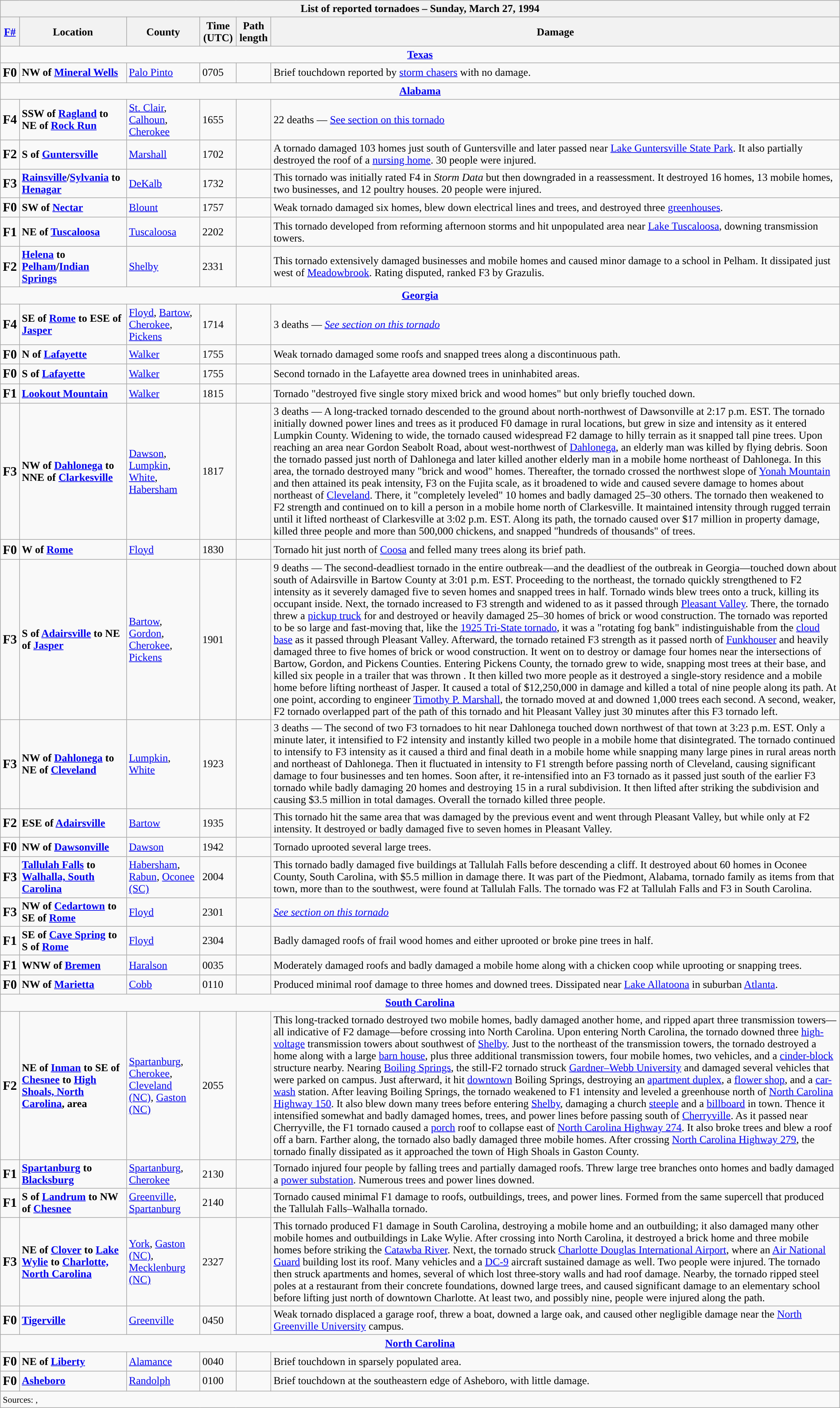<table class="wikitable collapsible" width="100%">
<tr>
<th colspan="6">List of reported tornadoes – Sunday, March 27, 1994</th>
</tr>
<tr>
<th><a href='#'>F#</a></th>
<th>Location</th>
<th>County</th>
<th>Time (UTC)</th>
<th>Path length</th>
<th>Damage</th>
</tr>
<tr>
<td colspan="7" align=center><strong><a href='#'>Texas</a></strong></td>
</tr>
<tr>
<td><big><strong>F0</strong></big></td>
<td><strong>NW of <a href='#'>Mineral Wells</a></strong></td>
<td><a href='#'>Palo Pinto</a></td>
<td>0705</td>
<td></td>
<td>Brief touchdown reported by <a href='#'>storm chasers</a> with no damage.</td>
</tr>
<tr>
<td colspan="7" align=center><strong><a href='#'>Alabama</a></strong></td>
</tr>
<tr>
<td><big><strong>F4</strong></big></td>
<td><strong>SSW of <a href='#'>Ragland</a> to NE of <a href='#'>Rock Run</a></strong></td>
<td><a href='#'>St. Clair</a>, <a href='#'>Calhoun</a>, <a href='#'>Cherokee</a></td>
<td>1655</td>
<td></td>
<td>22 deaths — <a href='#'>See section on this tornado</a></td>
</tr>
<tr>
<td><big><strong>F2</strong></big></td>
<td><strong>S of <a href='#'>Guntersville</a></strong></td>
<td><a href='#'>Marshall</a></td>
<td>1702</td>
<td></td>
<td>A tornado damaged 103 homes just south of Guntersville and later passed near <a href='#'>Lake Guntersville State Park</a>. It also partially destroyed the roof of a <a href='#'>nursing home</a>. 30 people were injured.</td>
</tr>
<tr>
<td><big><strong>F3</strong></big></td>
<td><strong><a href='#'>Rainsville</a>/<a href='#'>Sylvania</a> to <a href='#'>Henagar</a></strong></td>
<td><a href='#'>DeKalb</a></td>
<td>1732</td>
<td></td>
<td>This tornado was initially rated F4 in <em>Storm Data</em> but then downgraded in a reassessment. It destroyed 16 homes, 13 mobile homes, two businesses, and 12 poultry houses. 20 people were injured.</td>
</tr>
<tr>
<td><big><strong>F0</strong></big></td>
<td><strong>SW of <a href='#'>Nectar</a></strong></td>
<td><a href='#'>Blount</a></td>
<td>1757</td>
<td></td>
<td>Weak tornado damaged six homes, blew down electrical lines and trees, and destroyed three <a href='#'>greenhouses</a>.</td>
</tr>
<tr>
<td><big><strong>F1</strong></big></td>
<td><strong>NE of <a href='#'>Tuscaloosa</a></strong></td>
<td><a href='#'>Tuscaloosa</a></td>
<td>2202</td>
<td></td>
<td>This tornado developed from reforming afternoon storms and hit unpopulated area near <a href='#'>Lake Tuscaloosa</a>, downing transmission towers.</td>
</tr>
<tr>
<td><big><strong>F2</strong></big></td>
<td><strong><a href='#'>Helena</a> to <a href='#'>Pelham</a>/<a href='#'>Indian Springs</a></strong></td>
<td><a href='#'>Shelby</a></td>
<td>2331</td>
<td></td>
<td>This tornado extensively damaged businesses and mobile homes and caused minor damage to a school in Pelham. It dissipated just west of <a href='#'>Meadowbrook</a>. Rating disputed, ranked F3 by Grazulis.</td>
</tr>
<tr>
<td colspan="7" align=center><strong><a href='#'>Georgia</a></strong></td>
</tr>
<tr>
<td><big><strong>F4</strong></big></td>
<td><strong>SE of <a href='#'>Rome</a> to ESE of <a href='#'>Jasper</a></strong></td>
<td><a href='#'>Floyd</a>, <a href='#'>Bartow</a>, <a href='#'>Cherokee</a>, <a href='#'>Pickens</a></td>
<td>1714</td>
<td></td>
<td>3 deaths — <em><a href='#'>See section on this tornado</a></em></td>
</tr>
<tr>
<td><big><strong>F0</strong></big></td>
<td><strong>N of <a href='#'>Lafayette</a></strong></td>
<td><a href='#'>Walker</a></td>
<td>1755</td>
<td></td>
<td>Weak tornado damaged some roofs and snapped trees along a discontinuous path.</td>
</tr>
<tr>
<td><big><strong>F0</strong></big></td>
<td><strong>S of <a href='#'>Lafayette</a></strong></td>
<td><a href='#'>Walker</a></td>
<td>1755</td>
<td></td>
<td>Second tornado in the Lafayette area downed trees in uninhabited areas.</td>
</tr>
<tr>
<td><big><strong>F1</strong></big></td>
<td><strong><a href='#'>Lookout Mountain</a></strong></td>
<td><a href='#'>Walker</a></td>
<td>1815</td>
<td></td>
<td>Tornado "destroyed five single story mixed brick and wood homes" but only briefly touched down.</td>
</tr>
<tr>
<td><big><strong>F3</strong></big></td>
<td><strong>NW of <a href='#'>Dahlonega</a> to NNE of <a href='#'>Clarkesville</a></strong></td>
<td><a href='#'>Dawson</a>, <a href='#'>Lumpkin</a>, <a href='#'>White</a>, <a href='#'>Habersham</a></td>
<td>1817</td>
<td></td>
<td>3 deaths — A long-tracked tornado descended to the ground about  north-northwest of Dawsonville at 2:17 p.m. EST. The tornado initially downed power lines and trees as it produced F0 damage in rural locations, but grew in size and intensity as it entered Lumpkin County. Widening to  wide, the tornado caused widespread F2 damage to hilly terrain as it snapped  tall pine trees. Upon reaching an area near Gordon Seabolt Road, about  west-northwest of <a href='#'>Dahlonega</a>, an elderly man was killed by flying debris. Soon the tornado passed just  north of Dahlonega and later killed another elderly man in a mobile home  northeast of Dahlonega. In this area, the tornado destroyed many "brick and wood" homes. Thereafter, the tornado crossed the northwest slope of <a href='#'>Yonah Mountain</a> and then attained its peak intensity, F3 on the Fujita scale, as it broadened to  wide and caused severe damage to homes about  northeast of <a href='#'>Cleveland</a>. There, it "completely leveled" 10 homes and badly damaged 25–30 others. The tornado then weakened to F2 strength and continued on to kill a person in a mobile home  north of Clarkesville. It maintained intensity through rugged terrain until it lifted  northeast of Clarkesville at 3:02 p.m. EST. Along its path, the tornado caused over $17 million in property damage, killed three people and more than 500,000 chickens, and snapped "hundreds of thousands" of trees.</td>
</tr>
<tr>
<td><big><strong>F0</strong></big></td>
<td><strong>W of <a href='#'>Rome</a></strong></td>
<td><a href='#'>Floyd</a></td>
<td>1830</td>
<td></td>
<td>Tornado hit just north of <a href='#'>Coosa</a> and felled many trees along its brief path.</td>
</tr>
<tr>
<td><big><strong>F3</strong></big></td>
<td><strong>S of <a href='#'>Adairsville</a> to NE of <a href='#'>Jasper</a></strong></td>
<td><a href='#'>Bartow</a>, <a href='#'>Gordon</a>, <a href='#'>Cherokee</a>, <a href='#'>Pickens</a></td>
<td>1901</td>
<td></td>
<td>9 deaths — The second-deadliest tornado in the entire outbreak—and the deadliest of the outbreak in Georgia—touched down about  south of Adairsville in Bartow County at 3:01 p.m. EST. Proceeding to the northeast, the tornado quickly strengthened to F2 intensity as it severely damaged five to seven homes and snapped trees in half. Tornado winds blew trees onto a truck, killing its occupant inside. Next, the tornado increased to F3 strength and widened to  as it passed through <a href='#'>Pleasant Valley</a>. There, the tornado threw a  <a href='#'>pickup truck</a> for  and destroyed or heavily damaged 25–30 homes of brick or wood construction. The tornado was reported to be so large and fast-moving that, like the <a href='#'>1925 Tri-State tornado</a>, it was a "rotating fog bank" indistinguishable from the <a href='#'>cloud base</a> as it passed through Pleasant Valley. Afterward, the tornado retained F3 strength as it passed  north of <a href='#'>Funkhouser</a> and heavily damaged three to five homes of brick or wood construction. It went on to destroy or damage four homes near the intersections of Bartow, Gordon, and Pickens Counties. Entering Pickens County, the tornado grew to  wide, snapping most trees at their base, and killed six people in a trailer that was thrown . It then killed two more people as it destroyed a single-story residence and a mobile home before lifting  northeast of Jasper. It caused a total of $12,250,000 in damage and killed a total of nine people along its path. At one point, according to engineer <a href='#'>Timothy P. Marshall</a>, the tornado moved at  and downed 1,000 trees each second. A second, weaker, F2 tornado overlapped part of the path of this tornado and hit Pleasant Valley just 30 minutes after this F3 tornado left.</td>
</tr>
<tr>
<td><big><strong>F3</strong></big></td>
<td><strong>NW of <a href='#'>Dahlonega</a> to NE of <a href='#'>Cleveland</a></strong></td>
<td><a href='#'>Lumpkin</a>, <a href='#'>White</a></td>
<td>1923</td>
<td></td>
<td>3 deaths — The second of two F3 tornadoes to hit near Dahlonega touched down  northwest of that town at 3:23 p.m. EST. Only a minute later, it intensified to F2 intensity and instantly killed two people in a mobile home that disintegrated. The tornado continued to intensify to F3 intensity as it caused a third and final death in a mobile home while snapping many large pines in rural areas north and northeast of Dahlonega. Then it fluctuated in intensity to F1 strength before passing  north of Cleveland, causing significant damage to four businesses and ten homes. Soon after, it re-intensified into an F3 tornado as it passed just  south of the earlier F3 tornado while badly damaging 20 homes and destroying 15 in a rural subdivision. It then lifted after striking the subdivision and causing $3.5 million in total damages. Overall the tornado killed three people.</td>
</tr>
<tr>
<td><big><strong>F2</strong></big></td>
<td><strong>ESE of <a href='#'>Adairsville</a></strong></td>
<td><a href='#'>Bartow</a></td>
<td>1935</td>
<td></td>
<td>This tornado hit the same area that was damaged by the previous event and went through Pleasant Valley, but while only at F2 intensity. It destroyed or badly damaged five to seven homes in Pleasant Valley.</td>
</tr>
<tr>
<td><big><strong>F0</strong></big></td>
<td><strong>NW of <a href='#'>Dawsonville</a></strong></td>
<td><a href='#'>Dawson</a></td>
<td>1942</td>
<td></td>
<td>Tornado uprooted several large trees.</td>
</tr>
<tr>
<td><big><strong>F3</strong></big></td>
<td><strong><a href='#'>Tallulah Falls</a> to <a href='#'>Walhalla, South Carolina</a></strong></td>
<td><a href='#'>Habersham</a>, <a href='#'>Rabun</a>, <a href='#'>Oconee (SC)</a></td>
<td>2004</td>
<td></td>
<td>This tornado badly damaged five buildings at Tallulah Falls before descending a  cliff. It destroyed about 60 homes in Oconee County, South Carolina, with $5.5 million in damage there. It was part of the Piedmont, Alabama, tornado family as items from that town, more than  to the southwest, were found at Tallulah Falls. The tornado was F2 at Tallulah Falls and F3 in South Carolina.</td>
</tr>
<tr>
<td><big><strong>F3</strong></big></td>
<td><strong>NW of <a href='#'>Cedartown</a> to SE of <a href='#'>Rome</a></strong></td>
<td><a href='#'>Floyd</a></td>
<td>2301</td>
<td></td>
<td><em><a href='#'>See section on this tornado</a></em></td>
</tr>
<tr>
<td><big><strong>F1</strong></big></td>
<td><strong>SE of <a href='#'>Cave Spring</a> to S of <a href='#'>Rome</a></strong></td>
<td><a href='#'>Floyd</a></td>
<td>2304</td>
<td></td>
<td>Badly damaged roofs of frail wood homes and either uprooted or broke pine trees in half.</td>
</tr>
<tr>
<td><big><strong>F1</strong></big></td>
<td><strong>WNW of <a href='#'>Bremen</a></strong></td>
<td><a href='#'>Haralson</a></td>
<td>0035</td>
<td></td>
<td>Moderately damaged roofs and badly damaged a mobile home along with a chicken coop while uprooting or snapping trees.</td>
</tr>
<tr>
<td><big><strong>F0</strong></big></td>
<td><strong>NW of <a href='#'>Marietta</a></strong></td>
<td><a href='#'>Cobb</a></td>
<td>0110</td>
<td></td>
<td>Produced minimal roof damage to three homes and downed trees. Dissipated near <a href='#'>Lake Allatoona</a> in suburban <a href='#'>Atlanta</a>.</td>
</tr>
<tr>
<td colspan="7" align=center><strong><a href='#'>South Carolina</a></strong></td>
</tr>
<tr>
<td><big><strong>F2</strong></big></td>
<td><strong>NE of <a href='#'>Inman</a> to SE of <a href='#'>Chesnee</a></strong> <strong>to <a href='#'>High Shoals, North Carolina</a>, area</strong></td>
<td><a href='#'>Spartanburg</a>, <a href='#'>Cherokee</a>, <a href='#'>Cleveland (NC)</a>, <a href='#'>Gaston (NC)</a></td>
<td>2055</td>
<td></td>
<td>This long-tracked tornado destroyed two mobile homes, badly damaged another home, and ripped apart three transmission towers—all indicative of F2 damage—before crossing into North Carolina. Upon entering North Carolina, the tornado downed three <a href='#'>high-voltage</a> transmission towers about  southwest of <a href='#'>Shelby</a>. Just  to the northeast of the transmission towers, the tornado destroyed a home along with a large <a href='#'>barn house</a>, plus three additional transmission towers, four mobile homes, two vehicles, and a <a href='#'>cinder-block</a> structure nearby. Nearing <a href='#'>Boiling Springs</a>, the still-F2 tornado struck <a href='#'>Gardner–Webb University</a> and damaged several vehicles that were parked on campus. Just afterward, it hit <a href='#'>downtown</a> Boiling Springs, destroying an <a href='#'>apartment duplex</a>, a <a href='#'>flower shop</a>, and a <a href='#'>car-wash</a> station. After leaving Boiling Springs, the tornado weakened to F1 intensity and leveled a greenhouse north of <a href='#'>North Carolina Highway 150</a>. It also blew down many trees before entering <a href='#'>Shelby</a>, damaging a church <a href='#'>steeple</a> and a <a href='#'>billboard</a> in town. Thence it intensified somewhat and badly damaged homes, trees, and power lines before passing  south of <a href='#'>Cherryville</a>. As it passed near Cherryville, the F1 tornado caused a <a href='#'>porch</a> roof to collapse east of <a href='#'>North Carolina Highway 274</a>. It also broke trees and blew a roof off a barn. Farther along, the tornado also badly damaged three mobile homes. After crossing <a href='#'>North Carolina Highway 279</a>, the tornado finally dissipated as it approached the town of High Shoals in Gaston County.</td>
</tr>
<tr>
<td><big><strong>F1</strong></big></td>
<td><strong><a href='#'>Spartanburg</a> to <a href='#'>Blacksburg</a></strong></td>
<td><a href='#'>Spartanburg</a>, <a href='#'>Cherokee</a></td>
<td>2130</td>
<td></td>
<td>Tornado injured four people by falling trees and partially damaged roofs. Threw large tree branches onto homes and badly damaged a <a href='#'>power substation</a>. Numerous trees and power lines downed.</td>
</tr>
<tr>
<td><big><strong>F1</strong></big></td>
<td><strong>S of <a href='#'>Landrum</a> to NW of <a href='#'>Chesnee</a></strong></td>
<td><a href='#'>Greenville</a>, <a href='#'>Spartanburg</a></td>
<td>2140</td>
<td></td>
<td>Tornado caused minimal F1 damage to roofs, outbuildings, trees, and power lines. Formed from the same supercell that produced the Tallulah Falls–Walhalla tornado.</td>
</tr>
<tr>
<td><big><strong>F3</strong></big></td>
<td><strong>NE of <a href='#'>Clover</a></strong> <strong>to <a href='#'>Lake Wylie</a> to <a href='#'>Charlotte, North Carolina</a></strong></td>
<td><a href='#'>York</a>, <a href='#'>Gaston (NC)</a>, <a href='#'>Mecklenburg (NC)</a></td>
<td>2327</td>
<td></td>
<td>This tornado produced F1 damage in South Carolina, destroying a mobile home and an outbuilding; it also damaged many other mobile homes and outbuildings in Lake Wylie.  After crossing into North Carolina, it destroyed a brick home and three mobile homes before striking the <a href='#'>Catawba River</a>. Next, the tornado struck <a href='#'>Charlotte Douglas International Airport</a>, where an <a href='#'>Air National Guard</a> building lost its roof. Many vehicles and a <a href='#'>DC-9</a> aircraft sustained damage as well. Two people were injured. The tornado then struck apartments and homes, several of which lost three-story walls and had roof damage. Nearby, the tornado ripped steel poles at a restaurant from their concrete foundations, downed large trees, and caused significant damage to an elementary school before lifting just north of downtown Charlotte. At least two, and possibly nine, people were injured along the path.</td>
</tr>
<tr>
<td><big><strong>F0</strong></big></td>
<td><strong><a href='#'>Tigerville</a></strong></td>
<td><a href='#'>Greenville</a></td>
<td>0450</td>
<td></td>
<td>Weak tornado displaced a garage roof, threw a boat, downed a large oak, and caused other negligible damage near the <a href='#'>North Greenville University</a> campus.</td>
</tr>
<tr>
<td colspan="7" align=center><strong><a href='#'>North Carolina</a></strong></td>
</tr>
<tr>
<td><big><strong>F0</strong></big></td>
<td><strong>NE of <a href='#'>Liberty</a></strong></td>
<td><a href='#'>Alamance</a></td>
<td>0040</td>
<td></td>
<td>Brief touchdown in sparsely populated area.</td>
</tr>
<tr>
<td><big><strong>F0</strong></big></td>
<td><strong><a href='#'>Asheboro</a></strong></td>
<td><a href='#'>Randolph</a></td>
<td>0100</td>
<td></td>
<td>Brief touchdown at the southeastern edge of Asheboro, with little damage.</td>
</tr>
<tr>
<td colspan="7"><small>Sources: , </small></td>
</tr>
</table>
